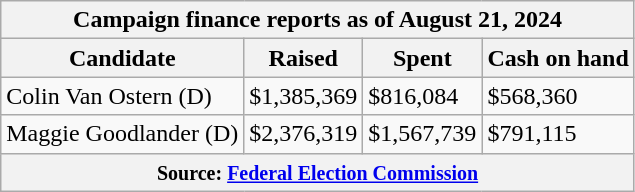<table class="wikitable sortable">
<tr>
<th colspan=4>Campaign finance reports as of August 21, 2024</th>
</tr>
<tr style="text-align:center;">
<th>Candidate</th>
<th>Raised</th>
<th>Spent</th>
<th>Cash on hand</th>
</tr>
<tr>
<td>Colin Van Ostern (D)</td>
<td>$1,385,369</td>
<td>$816,084</td>
<td>$568,360</td>
</tr>
<tr>
<td>Maggie Goodlander (D)</td>
<td>$2,376,319</td>
<td>$1,567,739</td>
<td>$791,115</td>
</tr>
<tr>
<th colspan="4"><small>Source: <a href='#'>Federal Election Commission</a></small></th>
</tr>
</table>
